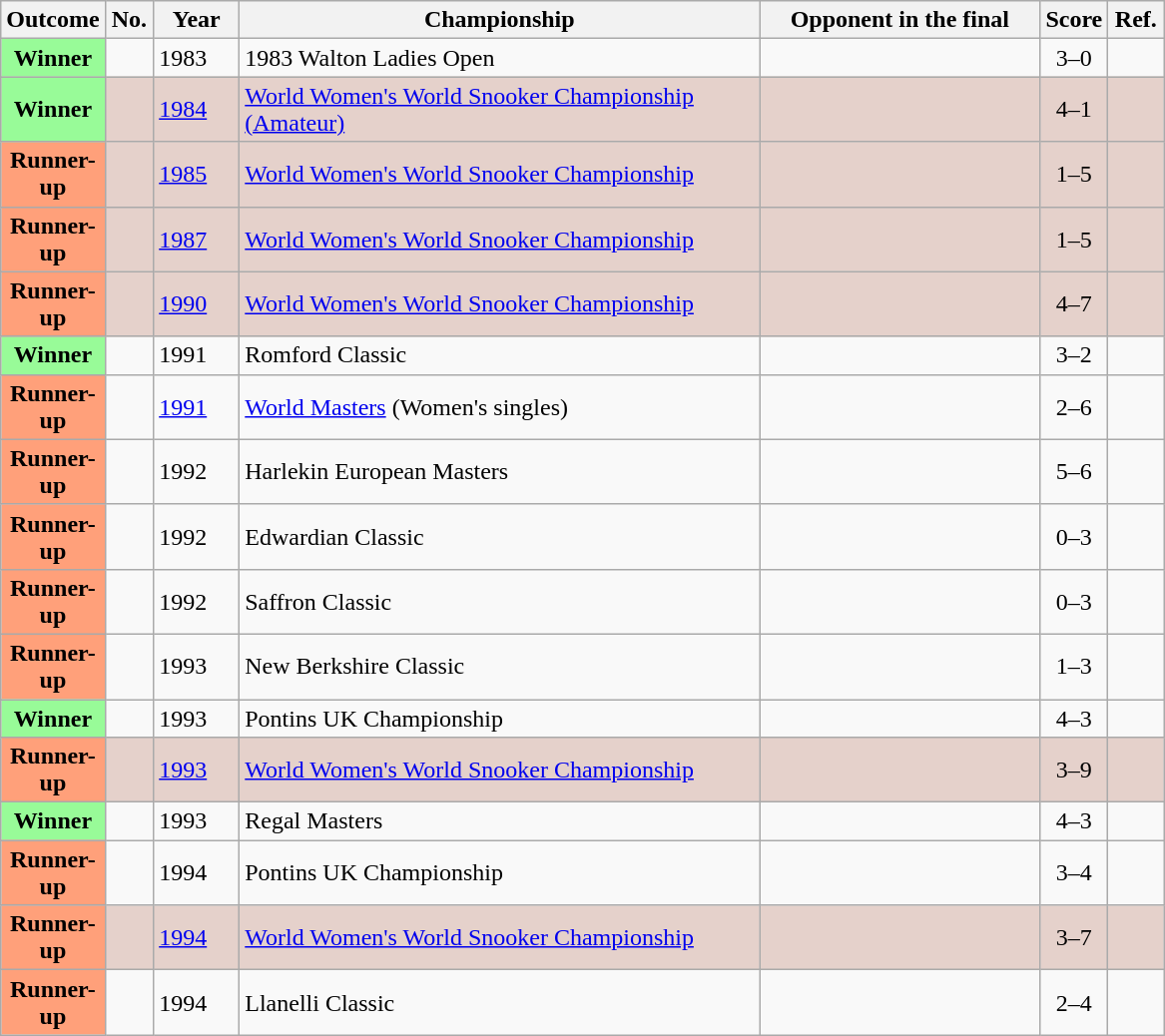<table class="sortable wikitable plainrowheaders">
<tr>
<th scope="col" width="60">Outcome</th>
<th scope="col" width="25">No.</th>
<th scope="col" width="50">Year</th>
<th scope="col" width="340">Championship</th>
<th scope="col" width="180">Opponent in the final</th>
<th scope="col" align="center" width="30">Score</th>
<th scope="col" class="unsortable" width="30">Ref.</th>
</tr>
<tr>
<th scope="row" style="background:#98FB98">Winner</th>
<td></td>
<td>1983</td>
<td>1983 Walton Ladies Open</td>
<td></td>
<td align="center">3–0</td>
<td align="center"></td>
</tr>
<tr style="background:#e5d1cb;">
<th scope="row" style="background:#98FB98">Winner</th>
<td></td>
<td><a href='#'>1984</a></td>
<td><a href='#'>World Women's World Snooker Championship (Amateur)</a></td>
<td></td>
<td align="center">4–1</td>
<td align="center"></td>
</tr>
<tr style="background:#e5d1cb;">
<th scope="row" style="background:#ffa07a;">Runner-up</th>
<td></td>
<td><a href='#'>1985</a></td>
<td><a href='#'>World Women's World Snooker Championship</a></td>
<td></td>
<td align="center">1–5</td>
<td align="center"></td>
</tr>
<tr style="background:#e5d1cb;">
<th scope="row" style="background:#ffa07a;">Runner-up</th>
<td></td>
<td><a href='#'>1987</a></td>
<td><a href='#'>World Women's World Snooker Championship</a></td>
<td></td>
<td align="center">1–5</td>
<td align="center"></td>
</tr>
<tr style="background:#e5d1cb;">
<th scope="row" style="background:#ffa07a;">Runner-up</th>
<td></td>
<td><a href='#'>1990</a></td>
<td><a href='#'>World Women's World Snooker Championship</a></td>
<td></td>
<td align="center">4–7</td>
<td align="center"></td>
</tr>
<tr>
<th scope="row" style="background:#98FB98">Winner</th>
<td></td>
<td>1991</td>
<td>Romford Classic</td>
<td></td>
<td align="center">3–2</td>
<td align="center"></td>
</tr>
<tr>
<th scope="row" style="background:#ffa07a;">Runner-up</th>
<td></td>
<td><a href='#'>1991</a></td>
<td><a href='#'>World Masters</a> (Women's singles)</td>
<td></td>
<td align="center">2–6</td>
<td align="center"></td>
</tr>
<tr>
<th scope="row" style="background:#ffa07a;">Runner-up</th>
<td></td>
<td>1992</td>
<td>Harlekin European Masters</td>
<td></td>
<td align="center">5–6</td>
<td align="center"></td>
</tr>
<tr>
<th scope="row" style="background:#ffa07a;">Runner-up</th>
<td></td>
<td>1992</td>
<td>Edwardian Classic</td>
<td></td>
<td align="center">0–3</td>
<td align="center"></td>
</tr>
<tr>
<th scope="row" style="background:#ffa07a;">Runner-up</th>
<td></td>
<td>1992</td>
<td>Saffron Classic</td>
<td></td>
<td align="center">0–3</td>
<td align="center"></td>
</tr>
<tr>
<th scope="row" style="background:#ffa07a;">Runner-up</th>
<td></td>
<td>1993</td>
<td>New Berkshire Classic</td>
<td></td>
<td align="center">1–3</td>
<td align="center"></td>
</tr>
<tr>
<th scope="row" style="background:#98FB98">Winner</th>
<td></td>
<td>1993</td>
<td>Pontins UK Championship</td>
<td></td>
<td align="center">4–3</td>
<td align="center"></td>
</tr>
<tr style="background:#e5d1cb;">
<th scope="row" style="background:#ffa07a;">Runner-up</th>
<td></td>
<td><a href='#'>1993</a></td>
<td><a href='#'>World Women's World Snooker Championship</a></td>
<td></td>
<td align="center">3–9</td>
<td align="center"></td>
</tr>
<tr>
<th scope="row" style="background:#98FB98">Winner</th>
<td></td>
<td>1993</td>
<td>Regal Masters</td>
<td></td>
<td align="center">4–3</td>
<td align="center"></td>
</tr>
<tr>
<th scope="row" style="background:#ffa07a;">Runner-up</th>
<td></td>
<td>1994</td>
<td>Pontins UK Championship</td>
<td></td>
<td align="center">3–4</td>
<td align="center"></td>
</tr>
<tr style="background:#e5d1cb;">
<th scope="row" style="background:#ffa07a;">Runner-up</th>
<td></td>
<td><a href='#'>1994</a></td>
<td><a href='#'>World Women's World Snooker Championship</a></td>
<td></td>
<td align="center">3–7</td>
<td align="center"></td>
</tr>
<tr>
<th scope="row" style="background:#ffa07a;">Runner-up</th>
<td></td>
<td>1994</td>
<td>Llanelli Classic</td>
<td></td>
<td align="center">2–4</td>
<td align="center"></td>
</tr>
</table>
